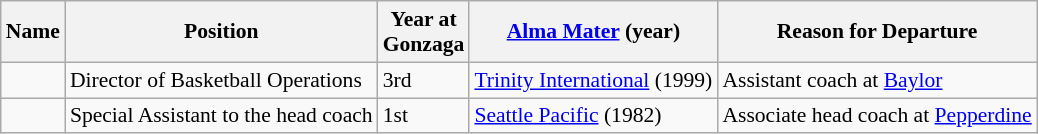<table class="wikitable sortable" style="font-size:90%;" border="1">
<tr>
<th>Name</th>
<th>Position</th>
<th>Year at<br>Gonzaga</th>
<th><a href='#'>Alma Mater</a> (year)</th>
<th ! class="unsortable">Reason for Departure</th>
</tr>
<tr>
<td></td>
<td>Director of Basketball Operations</td>
<td>3rd</td>
<td><a href='#'>Trinity International</a> (1999)</td>
<td>Assistant coach at <a href='#'>Baylor</a></td>
</tr>
<tr>
<td></td>
<td>Special Assistant to the head coach</td>
<td>1st</td>
<td><a href='#'>Seattle Pacific</a> (1982)</td>
<td>Associate head coach at <a href='#'>Pepperdine</a></td>
</tr>
</table>
